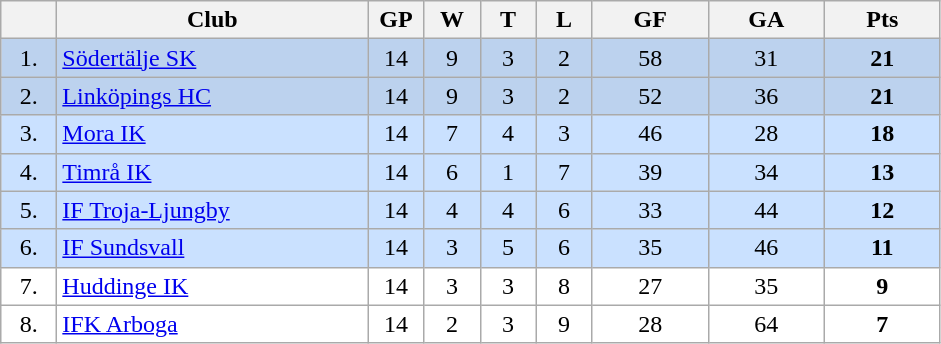<table class="wikitable">
<tr>
<th width="30"></th>
<th width="200">Club</th>
<th width="30">GP</th>
<th width="30">W</th>
<th width="30">T</th>
<th width="30">L</th>
<th width="70">GF</th>
<th width="70">GA</th>
<th width="70">Pts</th>
</tr>
<tr bgcolor="#BCD2EE" align="center">
<td>1.</td>
<td align="left"><a href='#'>Södertälje SK</a></td>
<td>14</td>
<td>9</td>
<td>3</td>
<td>2</td>
<td>58</td>
<td>31</td>
<td><strong>21</strong></td>
</tr>
<tr bgcolor="#BCD2EE" align="center">
<td>2.</td>
<td align="left"><a href='#'>Linköpings HC</a></td>
<td>14</td>
<td>9</td>
<td>3</td>
<td>2</td>
<td>52</td>
<td>36</td>
<td><strong>21</strong></td>
</tr>
<tr bgcolor="#CAE1FF" align="center">
<td>3.</td>
<td align="left"><a href='#'>Mora IK</a></td>
<td>14</td>
<td>7</td>
<td>4</td>
<td>3</td>
<td>46</td>
<td>28</td>
<td><strong>18</strong></td>
</tr>
<tr bgcolor="#CAE1FF" align="center">
<td>4.</td>
<td align="left"><a href='#'>Timrå IK</a></td>
<td>14</td>
<td>6</td>
<td>1</td>
<td>7</td>
<td>39</td>
<td>34</td>
<td><strong>13</strong></td>
</tr>
<tr bgcolor="#CAE1FF" align="center">
<td>5.</td>
<td align="left"><a href='#'>IF Troja-Ljungby</a></td>
<td>14</td>
<td>4</td>
<td>4</td>
<td>6</td>
<td>33</td>
<td>44</td>
<td><strong>12</strong></td>
</tr>
<tr bgcolor="#CAE1FF" align="center">
<td>6.</td>
<td align="left"><a href='#'>IF Sundsvall</a></td>
<td>14</td>
<td>3</td>
<td>5</td>
<td>6</td>
<td>35</td>
<td>46</td>
<td><strong>11</strong></td>
</tr>
<tr bgcolor="#FFFFFF" align="center">
<td>7.</td>
<td align="left"><a href='#'>Huddinge IK</a></td>
<td>14</td>
<td>3</td>
<td>3</td>
<td>8</td>
<td>27</td>
<td>35</td>
<td><strong>9</strong></td>
</tr>
<tr bgcolor="#FFFFFF" align="center">
<td>8.</td>
<td align="left"><a href='#'>IFK Arboga</a></td>
<td>14</td>
<td>2</td>
<td>3</td>
<td>9</td>
<td>28</td>
<td>64</td>
<td><strong>7</strong></td>
</tr>
</table>
